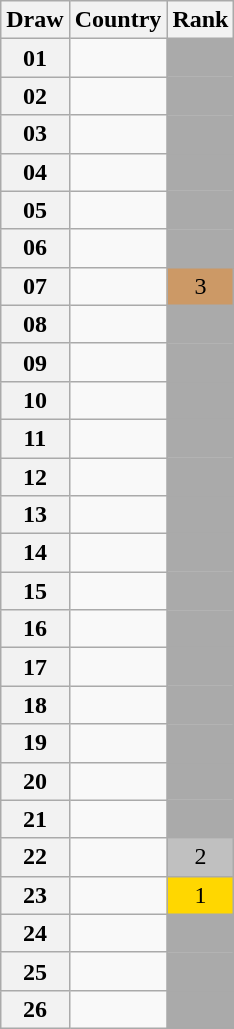<table class="sortable wikitable plainrowheaders" style="text-align:center;">
<tr>
<th scope="col">Draw</th>
<th scope="col">Country</th>
<th scope="col">Rank</th>
</tr>
<tr>
<th scope="row" style="text-align:center;">01</th>
<td align="left"></td>
<td data-sort-value="4" style="background:#AAAAAA;"></td>
</tr>
<tr>
<th scope="row" style="text-align:center;">02</th>
<td align="left"></td>
<td data-sort-value="4" style="background:#AAAAAA;"></td>
</tr>
<tr>
<th scope="row" style="text-align:center;">03</th>
<td align="left"></td>
<td data-sort-value="4" style="background:#AAAAAA;"></td>
</tr>
<tr>
<th scope="row" style="text-align:center;">04</th>
<td align="left"></td>
<td data-sort-value="4" style="background:#AAAAAA;"></td>
</tr>
<tr>
<th scope="row" style="text-align:center;">05</th>
<td align="left"></td>
<td data-sort-value="4" style="background:#AAAAAA;"></td>
</tr>
<tr>
<th scope="row" style="text-align:center;">06</th>
<td align="left"></td>
<td data-sort-value="4" style="background:#AAAAAA;"></td>
</tr>
<tr>
<th scope="row" style="text-align:center;">07</th>
<td align="left"></td>
<td data-sort-value="3" style="background:#CC9966;">3</td>
</tr>
<tr>
<th scope="row" style="text-align:center;">08</th>
<td align="left"></td>
<td data-sort-value="4" style="background:#AAAAAA;"></td>
</tr>
<tr>
<th scope="row" style="text-align:center;">09</th>
<td align="left"></td>
<td data-sort-value="4" style="background:#AAAAAA;"></td>
</tr>
<tr>
<th scope="row" style="text-align:center;">10</th>
<td align="left"></td>
<td data-sort-value="4" style="background:#AAAAAA;"></td>
</tr>
<tr>
<th scope="row" style="text-align:center;">11</th>
<td align="left"></td>
<td data-sort-value="4" style="background:#AAAAAA;"></td>
</tr>
<tr>
<th scope="row" style="text-align:center;">12</th>
<td align="left"></td>
<td data-sort-value="4" style="background:#AAAAAA;"></td>
</tr>
<tr>
<th scope="row" style="text-align:center;">13</th>
<td align="left"></td>
<td data-sort-value="4" style="background:#AAAAAA;"></td>
</tr>
<tr>
<th scope="row" style="text-align:center;">14</th>
<td align="left"></td>
<td data-sort-value="4" style="background:#AAAAAA;"></td>
</tr>
<tr>
<th scope="row" style="text-align:center;">15</th>
<td align="left"></td>
<td data-sort-value="4" style="background:#AAAAAA;"></td>
</tr>
<tr>
<th scope="row" style="text-align:center;">16</th>
<td align="left"></td>
<td data-sort-value="4" style="background:#AAAAAA;"></td>
</tr>
<tr>
<th scope="row" style="text-align:center;">17</th>
<td align="left"></td>
<td data-sort-value="4" style="background:#AAAAAA;"></td>
</tr>
<tr>
<th scope="row" style="text-align:center;">18</th>
<td align="left"></td>
<td data-sort-value="4" style="background:#AAAAAA;"></td>
</tr>
<tr>
<th scope="row" style="text-align:center;">19</th>
<td align="left"></td>
<td data-sort-value="4" style="background:#AAAAAA;"></td>
</tr>
<tr>
<th scope="row" style="text-align:center;">20</th>
<td align="left"></td>
<td data-sort-value="4" style="background:#AAAAAA;"></td>
</tr>
<tr>
<th scope="row" style="text-align:center;">21</th>
<td align="left"></td>
<td data-sort-value="4" style="background:#AAAAAA;"></td>
</tr>
<tr>
<th scope="row" style="text-align:center;">22</th>
<td align="left"></td>
<td data-sort-value="2" style="background:silver;">2</td>
</tr>
<tr>
<th scope="row" style="text-align:center;">23</th>
<td align="left"></td>
<td data-sort-value="1" style="background:gold;">1</td>
</tr>
<tr>
<th scope="row" style="text-align:center;">24</th>
<td align="left"></td>
<td data-sort-value="4" style="background:#AAAAAA;"></td>
</tr>
<tr>
<th scope="row" style="text-align:center;">25</th>
<td align="left"></td>
<td data-sort-value="4" style="background:#AAAAAA;"></td>
</tr>
<tr>
<th scope="row" style="text-align:center;">26</th>
<td align="left"></td>
<td data-sort-value="4" style="background:#AAAAAA;"></td>
</tr>
</table>
